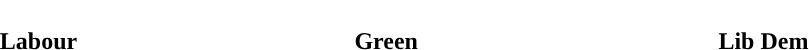<table style="width:60%; text-align:center;">
<tr style="color:white;">
<td style="background:"><strong>21</strong></td>
<td style="background:"><strong>15</strong></td>
<td style="background:"><strong>3</strong></td>
</tr>
<tr>
<td><span><strong>Labour</strong></span></td>
<td><span><strong>Green</strong></span></td>
<td><span><strong>Lib Dem</strong></span></td>
</tr>
</table>
